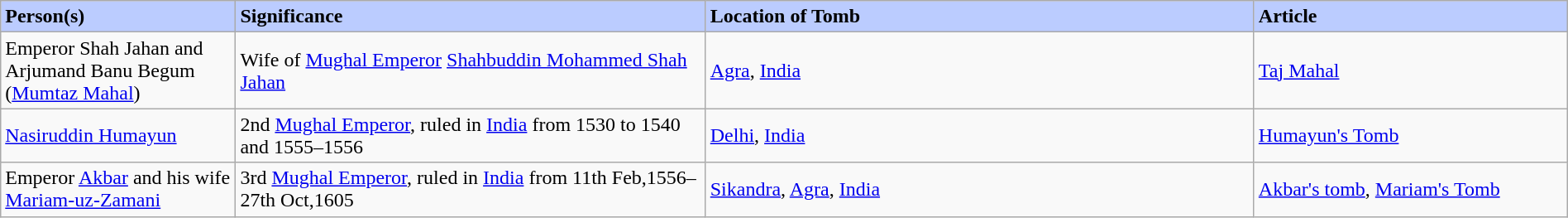<table class="wikitable" width="100%" border="1" cellspacing="0" cellpadding="3">
<tr>
<td width="15%" bgcolor="#bbccff"><strong>Person(s)</strong></td>
<td width="30%" bgcolor="#bbccff"><strong>Significance</strong></td>
<td width="35%" bgcolor="#bbccff"><strong>Location of Tomb</strong></td>
<td width="20%" bgcolor="#bbccff"><strong>Article</strong></td>
</tr>
<tr>
<td>Emperor Shah Jahan and Arjumand Banu Begum (<a href='#'>Mumtaz Mahal</a>)</td>
<td>Wife of <a href='#'>Mughal Emperor</a> <a href='#'>Shahbuddin Mohammed Shah Jahan</a></td>
<td><a href='#'>Agra</a>, <a href='#'>India</a></td>
<td><a href='#'>Taj Mahal</a></td>
</tr>
<tr>
<td><a href='#'>Nasiruddin Humayun</a></td>
<td>2nd <a href='#'>Mughal Emperor</a>, ruled in <a href='#'>India</a> from 1530 to 1540 and 1555–1556</td>
<td><a href='#'>Delhi</a>, <a href='#'>India</a></td>
<td><a href='#'>Humayun's Tomb</a></td>
</tr>
<tr>
<td>Emperor <a href='#'>Akbar</a> and his wife <a href='#'>Mariam-uz-Zamani</a></td>
<td>3rd <a href='#'>Mughal Emperor</a>, ruled in <a href='#'>India</a> from 11th Feb,1556–27th Oct,1605</td>
<td><a href='#'>Sikandra</a>, <a href='#'>Agra</a>, <a href='#'>India</a></td>
<td><a href='#'>Akbar's tomb</a>, <a href='#'>Mariam's Tomb</a></td>
</tr>
</table>
